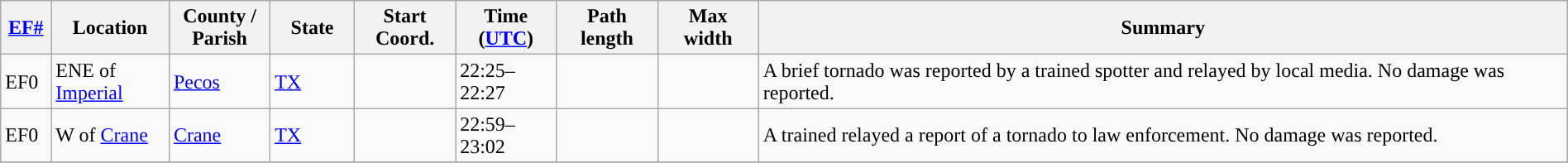<table class="wikitable sortable" style="width:100%;">
<tr>
<th scope="col"  style="width:3%; text-align:center;"><a href='#'>EF#</a></th>
<th scope="col"  style="width:7%; text-align:center;" class="unsortable">Location</th>
<th scope="col"  style="width:6%; text-align:center;" class="unsortable">County / Parish</th>
<th scope="col"  style="width:5%; text-align:center;">State</th>
<th scope="col"  style="width:6%; text-align:center;">Start Coord.</th>
<th scope="col"  style="width:6%; text-align:center;">Time (<a href='#'>UTC</a>)</th>
<th scope="col"  style="width:6%; text-align:center;">Path length</th>
<th scope="col"  style="width:6%; text-align:center;">Max width</th>
<th scope="col" class="unsortable" style="width:48%; text-align:center;">Summary</th>
</tr>
<tr>
<td>EF0</td>
<td>ENE of <a href='#'>Imperial</a></td>
<td><a href='#'>Pecos</a></td>
<td><a href='#'>TX</a></td>
<td></td>
<td>22:25–22:27</td>
<td></td>
<td></td>
<td>A brief tornado was reported by a trained spotter and relayed by local media. No damage was reported.</td>
</tr>
<tr>
<td>EF0</td>
<td>W of <a href='#'>Crane</a></td>
<td><a href='#'>Crane</a></td>
<td><a href='#'>TX</a></td>
<td></td>
<td>22:59–23:02</td>
<td></td>
<td></td>
<td>A trained relayed a report of a tornado to law enforcement. No damage was reported.</td>
</tr>
<tr>
</tr>
</table>
